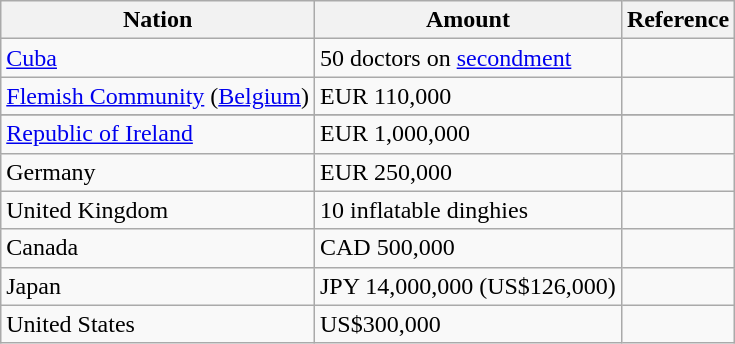<table class="wikitable">
<tr>
<th>Nation</th>
<th>Amount</th>
<th>Reference</th>
</tr>
<tr>
<td><a href='#'>Cuba</a></td>
<td>50 doctors on <a href='#'>secondment</a></td>
<td></td>
</tr>
<tr>
<td><a href='#'>Flemish Community</a> (<a href='#'>Belgium</a>)</td>
<td>EUR 110,000</td>
<td></td>
</tr>
<tr>
</tr>
<tr>
<td><a href='#'>Republic of Ireland</a></td>
<td>EUR 1,000,000</td>
<td></td>
</tr>
<tr>
<td>Germany</td>
<td>EUR 250,000</td>
<td></td>
</tr>
<tr>
<td>United Kingdom</td>
<td>10 inflatable dinghies</td>
<td></td>
</tr>
<tr>
<td>Canada</td>
<td>CAD 500,000</td>
<td></td>
</tr>
<tr>
<td>Japan</td>
<td>JPY 14,000,000 (US$126,000)</td>
<td></td>
</tr>
<tr>
<td>United States</td>
<td>US$300,000</td>
<td></td>
</tr>
</table>
